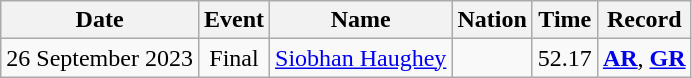<table class=wikitable style=text-align:center>
<tr>
<th>Date</th>
<th>Event</th>
<th>Name</th>
<th>Nation</th>
<th>Time</th>
<th>Record</th>
</tr>
<tr>
<td>26 September 2023</td>
<td>Final</td>
<td align=left><a href='#'>Siobhan Haughey</a></td>
<td align=left></td>
<td>52.17</td>
<td><strong><a href='#'>AR</a></strong>, <strong><a href='#'>GR</a></strong></td>
</tr>
</table>
